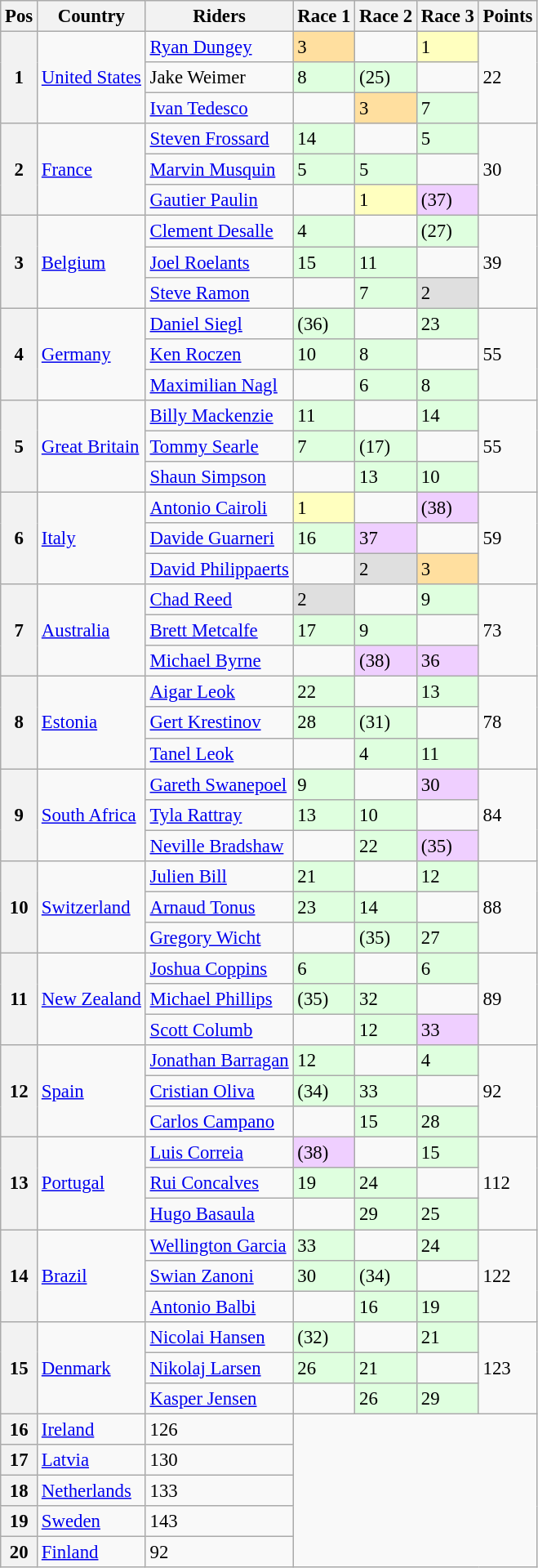<table class="wikitable" style="font-size: 95%">
<tr>
<th>Pos</th>
<th>Country</th>
<th>Riders</th>
<th>Race 1</th>
<th>Race 2</th>
<th>Race 3</th>
<th>Points</th>
</tr>
<tr>
<th rowspan=3>1</th>
<td rowspan=3> <a href='#'>United States</a></td>
<td><a href='#'>Ryan Dungey</a></td>
<td style="background:#ffdf9f;">3</td>
<td></td>
<td style="background:#ffffbf;">1</td>
<td rowspan=3>22</td>
</tr>
<tr>
<td>Jake Weimer</td>
<td style="background:#dfffdf;">8</td>
<td style="background:#dfffdf;">(25)</td>
</tr>
<tr>
<td><a href='#'>Ivan Tedesco</a></td>
<td></td>
<td style="background:#ffdf9f;">3</td>
<td style="background:#dfffdf;">7</td>
</tr>
<tr>
<th rowspan=3>2</th>
<td rowspan=3> <a href='#'>France</a></td>
<td><a href='#'>Steven Frossard</a></td>
<td style="background:#dfffdf;">14</td>
<td></td>
<td style="background:#dfffdf;">5</td>
<td rowspan=3>30</td>
</tr>
<tr>
<td><a href='#'>Marvin Musquin</a></td>
<td style="background:#dfffdf;">5</td>
<td style="background:#dfffdf;">5</td>
</tr>
<tr>
<td><a href='#'>Gautier Paulin</a></td>
<td></td>
<td style="background:#ffffbf;">1</td>
<td style="background:#efcfff;">(37)</td>
</tr>
<tr>
<th rowspan=3>3</th>
<td rowspan=3> <a href='#'>Belgium</a></td>
<td><a href='#'>Clement Desalle</a></td>
<td style="background:#dfffdf;">4</td>
<td></td>
<td style="background:#dfffdf;">(27)</td>
<td rowspan=3>39</td>
</tr>
<tr>
<td><a href='#'>Joel Roelants</a></td>
<td style="background:#dfffdf;">15</td>
<td style="background:#dfffdf;">11</td>
</tr>
<tr>
<td><a href='#'>Steve Ramon</a></td>
<td></td>
<td style="background:#dfffdf;">7</td>
<td style="background:#dfdfdf;">2</td>
</tr>
<tr>
<th rowspan=3>4</th>
<td rowspan=3> <a href='#'>Germany</a></td>
<td><a href='#'>Daniel Siegl</a></td>
<td style="background:#dfffdf;">(36)</td>
<td></td>
<td style="background:#dfffdf;">23</td>
<td rowspan=3>55</td>
</tr>
<tr>
<td><a href='#'>Ken Roczen</a></td>
<td style="background:#dfffdf;">10</td>
<td style="background:#dfffdf;">8</td>
</tr>
<tr>
<td><a href='#'>Maximilian Nagl</a></td>
<td></td>
<td style="background:#dfffdf;">6</td>
<td style="background:#dfffdf;">8</td>
</tr>
<tr>
<th rowspan=3>5</th>
<td rowspan=3> <a href='#'>Great Britain</a></td>
<td><a href='#'>Billy Mackenzie</a></td>
<td style="background:#dfffdf;">11</td>
<td></td>
<td style="background:#dfffdf;">14</td>
<td rowspan=3>55</td>
</tr>
<tr>
<td><a href='#'>Tommy Searle</a></td>
<td style="background:#dfffdf;">7</td>
<td style="background:#dfffdf;">(17)</td>
</tr>
<tr>
<td><a href='#'>Shaun Simpson</a></td>
<td></td>
<td style="background:#dfffdf;">13</td>
<td style="background:#dfffdf;">10</td>
</tr>
<tr>
<th rowspan=3>6</th>
<td rowspan=3> <a href='#'>Italy</a></td>
<td><a href='#'>Antonio Cairoli</a></td>
<td style="background:#ffffbf;">1</td>
<td></td>
<td style="background:#efcfff;">(38)</td>
<td rowspan=3>59</td>
</tr>
<tr>
<td><a href='#'>Davide Guarneri</a></td>
<td style="background:#dfffdf;">16</td>
<td style="background:#efcfff;">37</td>
</tr>
<tr>
<td><a href='#'>David Philippaerts</a></td>
<td></td>
<td style="background:#dfdfdf;">2</td>
<td style="background:#ffdf9f;">3</td>
</tr>
<tr>
<th rowspan=3>7</th>
<td rowspan=3> <a href='#'>Australia</a></td>
<td><a href='#'>Chad Reed</a></td>
<td style="background:#dfdfdf;">2</td>
<td></td>
<td style="background:#dfffdf;">9</td>
<td rowspan=3>73</td>
</tr>
<tr>
<td><a href='#'>Brett Metcalfe</a></td>
<td style="background:#dfffdf;">17</td>
<td style="background:#dfffdf;">9</td>
</tr>
<tr>
<td><a href='#'>Michael Byrne</a></td>
<td></td>
<td style="background:#efcfff;">(38)</td>
<td style="background:#efcfff;">36</td>
</tr>
<tr>
<th rowspan=3>8</th>
<td rowspan=3> <a href='#'>Estonia</a></td>
<td><a href='#'>Aigar Leok</a></td>
<td style="background:#dfffdf;">22</td>
<td></td>
<td style="background:#dfffdf;">13</td>
<td rowspan=3>78</td>
</tr>
<tr>
<td><a href='#'>Gert Krestinov</a></td>
<td style="background:#dfffdf;">28</td>
<td style="background:#dfffdf;">(31)</td>
</tr>
<tr>
<td><a href='#'>Tanel Leok</a></td>
<td></td>
<td style="background:#dfffdf;">4</td>
<td style="background:#dfffdf;">11</td>
</tr>
<tr>
<th rowspan=3>9</th>
<td rowspan=3> <a href='#'>South Africa</a></td>
<td><a href='#'>Gareth Swanepoel</a></td>
<td style="background:#dfffdf;">9</td>
<td></td>
<td style="background:#efcfff;">30</td>
<td rowspan=3>84</td>
</tr>
<tr>
<td><a href='#'>Tyla Rattray</a></td>
<td style="background:#dfffdf;">13</td>
<td style="background:#dfffdf;">10</td>
</tr>
<tr>
<td><a href='#'>Neville Bradshaw</a></td>
<td></td>
<td style="background:#dfffdf;">22</td>
<td style="background:#efcfff;">(35)</td>
</tr>
<tr>
<th rowspan=3>10</th>
<td rowspan=3> <a href='#'>Switzerland</a></td>
<td><a href='#'>Julien Bill</a></td>
<td style="background:#dfffdf;">21</td>
<td></td>
<td style="background:#dfffdf;">12</td>
<td rowspan=3>88</td>
</tr>
<tr>
<td><a href='#'>Arnaud Tonus</a></td>
<td style="background:#dfffdf;">23</td>
<td style="background:#dfffdf;">14</td>
</tr>
<tr>
<td><a href='#'>Gregory Wicht</a></td>
<td></td>
<td style="background:#dfffdf;">(35)</td>
<td style="background:#dfffdf;">27</td>
</tr>
<tr>
<th rowspan=3>11</th>
<td rowspan=3> <a href='#'>New Zealand</a></td>
<td><a href='#'>Joshua Coppins</a></td>
<td style="background:#dfffdf;">6</td>
<td></td>
<td style="background:#dfffdf;">6</td>
<td rowspan=3>89</td>
</tr>
<tr>
<td><a href='#'>Michael Phillips</a></td>
<td style="background:#dfffdf;">(35)</td>
<td style="background:#dfffdf;">32</td>
</tr>
<tr>
<td><a href='#'>Scott Columb</a></td>
<td></td>
<td style="background:#dfffdf;">12</td>
<td style="background:#efcfff;">33</td>
</tr>
<tr>
<th rowspan=3>12</th>
<td rowspan=3> <a href='#'>Spain</a></td>
<td><a href='#'>Jonathan Barragan</a></td>
<td style="background:#dfffdf;">12</td>
<td></td>
<td style="background:#dfffdf;">4</td>
<td rowspan=3>92</td>
</tr>
<tr>
<td><a href='#'>Cristian Oliva</a></td>
<td style="background:#dfffdf;">(34)</td>
<td style="background:#dfffdf;">33</td>
</tr>
<tr>
<td><a href='#'>Carlos Campano</a></td>
<td></td>
<td style="background:#dfffdf;">15</td>
<td style="background:#dfffdf;">28</td>
</tr>
<tr>
<th rowspan=3>13</th>
<td rowspan=3> <a href='#'>Portugal</a></td>
<td><a href='#'>Luis Correia</a></td>
<td style="background:#efcfff;">(38)</td>
<td></td>
<td style="background:#dfffdf;">15</td>
<td rowspan=3>112</td>
</tr>
<tr>
<td><a href='#'>Rui Concalves</a></td>
<td style="background:#dfffdf;">19</td>
<td style="background:#dfffdf;">24</td>
</tr>
<tr>
<td><a href='#'>Hugo Basaula</a></td>
<td></td>
<td style="background:#dfffdf;">29</td>
<td style="background:#dfffdf;">25</td>
</tr>
<tr>
<th rowspan=3>14</th>
<td rowspan=3> <a href='#'>Brazil</a></td>
<td><a href='#'>Wellington Garcia</a></td>
<td style="background:#dfffdf;">33</td>
<td></td>
<td style="background:#dfffdf;">24</td>
<td rowspan=3>122</td>
</tr>
<tr>
<td><a href='#'>Swian Zanoni</a></td>
<td style="background:#dfffdf;">30</td>
<td style="background:#dfffdf;">(34)</td>
</tr>
<tr>
<td><a href='#'>Antonio Balbi</a></td>
<td></td>
<td style="background:#dfffdf;">16</td>
<td style="background:#dfffdf;">19</td>
</tr>
<tr>
<th rowspan=3>15</th>
<td rowspan=3> <a href='#'>Denmark</a></td>
<td><a href='#'>Nicolai Hansen</a></td>
<td style="background:#dfffdf;">(32)</td>
<td></td>
<td style="background:#dfffdf;">21</td>
<td rowspan=3>123</td>
</tr>
<tr>
<td><a href='#'>Nikolaj Larsen</a></td>
<td style="background:#dfffdf;">26</td>
<td style="background:#dfffdf;">21</td>
</tr>
<tr>
<td><a href='#'>Kasper Jensen</a></td>
<td></td>
<td style="background:#dfffdf;">26</td>
<td style="background:#dfffdf;">29</td>
</tr>
<tr>
<th>16</th>
<td> <a href='#'>Ireland</a></td>
<td>126</td>
</tr>
<tr>
<th>17</th>
<td> <a href='#'>Latvia</a></td>
<td>130</td>
</tr>
<tr>
<th>18</th>
<td> <a href='#'>Netherlands</a></td>
<td>133</td>
</tr>
<tr>
<th>19</th>
<td> <a href='#'>Sweden</a></td>
<td>143</td>
</tr>
<tr>
<th>20</th>
<td> <a href='#'>Finland</a></td>
<td>92</td>
</tr>
</table>
